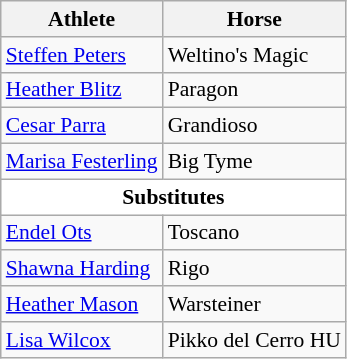<table class="wikitable" style="font-size:90%">
<tr>
<th>Athlete</th>
<th>Horse</th>
</tr>
<tr>
<td><a href='#'>Steffen Peters</a></td>
<td>Weltino's Magic</td>
</tr>
<tr>
<td><a href='#'>Heather Blitz</a></td>
<td>Paragon</td>
</tr>
<tr>
<td><a href='#'>Cesar Parra</a></td>
<td>Grandioso</td>
</tr>
<tr>
<td><a href='#'>Marisa Festerling</a></td>
<td>Big Tyme</td>
</tr>
<tr>
<th style="background:#FFFFFF;" colspan=2>Substitutes</th>
</tr>
<tr>
<td><a href='#'>Endel Ots</a></td>
<td>Toscano</td>
</tr>
<tr>
<td><a href='#'>Shawna Harding</a></td>
<td>Rigo</td>
</tr>
<tr>
<td><a href='#'>Heather Mason</a></td>
<td>Warsteiner</td>
</tr>
<tr>
<td><a href='#'>Lisa Wilcox</a></td>
<td>Pikko del Cerro HU</td>
</tr>
</table>
